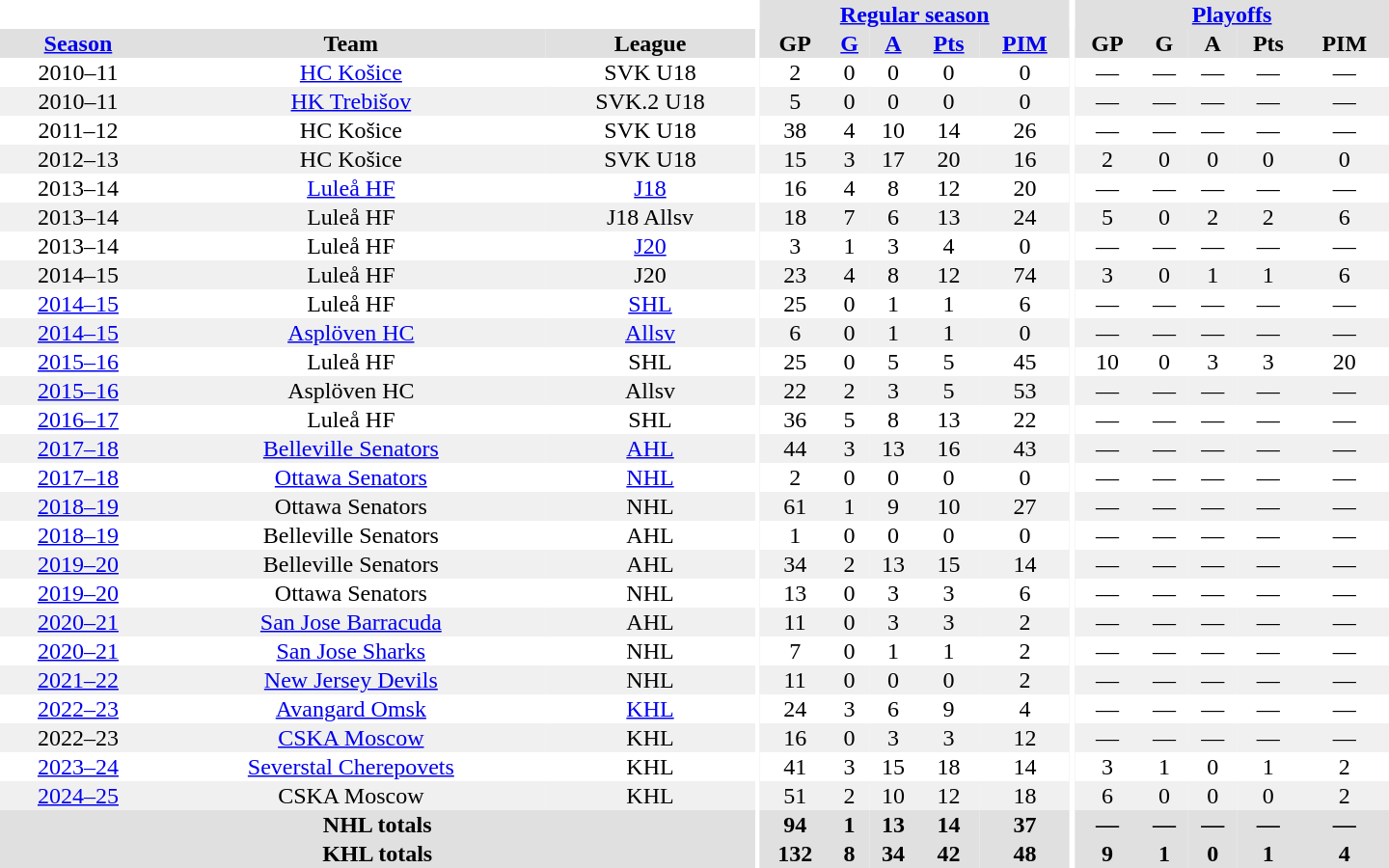<table border="0" cellpadding="1" cellspacing="0" style="text-align:center; width:60em">
<tr bgcolor="#e0e0e0">
<th colspan="3" bgcolor="#ffffff"></th>
<th rowspan="99" bgcolor="#ffffff"></th>
<th colspan="5"><a href='#'>Regular season</a></th>
<th rowspan="99" bgcolor="#ffffff"></th>
<th colspan="5"><a href='#'>Playoffs</a></th>
</tr>
<tr bgcolor="#e0e0e0">
<th><a href='#'>Season</a></th>
<th>Team</th>
<th>League</th>
<th>GP</th>
<th><a href='#'>G</a></th>
<th><a href='#'>A</a></th>
<th><a href='#'>Pts</a></th>
<th><a href='#'>PIM</a></th>
<th>GP</th>
<th>G</th>
<th>A</th>
<th>Pts</th>
<th>PIM</th>
</tr>
<tr>
<td>2010–11</td>
<td><a href='#'>HC Košice</a></td>
<td>SVK U18</td>
<td>2</td>
<td>0</td>
<td>0</td>
<td>0</td>
<td>0</td>
<td>—</td>
<td>—</td>
<td>—</td>
<td>—</td>
<td>—</td>
</tr>
<tr bgcolor="#f0f0f0">
<td>2010–11</td>
<td><a href='#'>HK Trebišov</a></td>
<td>SVK.2 U18</td>
<td>5</td>
<td>0</td>
<td>0</td>
<td>0</td>
<td>0</td>
<td>—</td>
<td>—</td>
<td>—</td>
<td>—</td>
<td>—</td>
</tr>
<tr>
<td>2011–12</td>
<td>HC Košice</td>
<td>SVK U18</td>
<td>38</td>
<td>4</td>
<td>10</td>
<td>14</td>
<td>26</td>
<td>—</td>
<td>—</td>
<td>—</td>
<td>—</td>
<td>—</td>
</tr>
<tr bgcolor="#f0f0f0">
<td>2012–13</td>
<td>HC Košice</td>
<td>SVK U18</td>
<td>15</td>
<td>3</td>
<td>17</td>
<td>20</td>
<td>16</td>
<td>2</td>
<td>0</td>
<td>0</td>
<td>0</td>
<td>0</td>
</tr>
<tr>
<td>2013–14</td>
<td><a href='#'>Luleå HF</a></td>
<td><a href='#'>J18</a></td>
<td>16</td>
<td>4</td>
<td>8</td>
<td>12</td>
<td>20</td>
<td>—</td>
<td>—</td>
<td>—</td>
<td>—</td>
<td>—</td>
</tr>
<tr bgcolor="#f0f0f0">
<td>2013–14</td>
<td>Luleå HF</td>
<td>J18 Allsv</td>
<td>18</td>
<td>7</td>
<td>6</td>
<td>13</td>
<td>24</td>
<td>5</td>
<td>0</td>
<td>2</td>
<td>2</td>
<td>6</td>
</tr>
<tr>
<td>2013–14</td>
<td>Luleå HF</td>
<td><a href='#'>J20</a></td>
<td>3</td>
<td>1</td>
<td>3</td>
<td>4</td>
<td>0</td>
<td>—</td>
<td>—</td>
<td>—</td>
<td>—</td>
<td>—</td>
</tr>
<tr bgcolor="#f0f0f0">
<td>2014–15</td>
<td>Luleå HF</td>
<td>J20</td>
<td>23</td>
<td>4</td>
<td>8</td>
<td>12</td>
<td>74</td>
<td>3</td>
<td>0</td>
<td>1</td>
<td>1</td>
<td>6</td>
</tr>
<tr>
<td><a href='#'>2014–15</a></td>
<td>Luleå HF</td>
<td><a href='#'>SHL</a></td>
<td>25</td>
<td>0</td>
<td>1</td>
<td>1</td>
<td>6</td>
<td>—</td>
<td>—</td>
<td>—</td>
<td>—</td>
<td>—</td>
</tr>
<tr bgcolor="#f0f0f0">
<td><a href='#'>2014–15</a></td>
<td><a href='#'>Asplöven HC</a></td>
<td><a href='#'>Allsv</a></td>
<td>6</td>
<td>0</td>
<td>1</td>
<td>1</td>
<td>0</td>
<td>—</td>
<td>—</td>
<td>—</td>
<td>—</td>
<td>—</td>
</tr>
<tr>
<td><a href='#'>2015–16</a></td>
<td>Luleå HF</td>
<td>SHL</td>
<td>25</td>
<td>0</td>
<td>5</td>
<td>5</td>
<td>45</td>
<td>10</td>
<td>0</td>
<td>3</td>
<td>3</td>
<td>20</td>
</tr>
<tr bgcolor="#f0f0f0">
<td><a href='#'>2015–16</a></td>
<td>Asplöven HC</td>
<td>Allsv</td>
<td>22</td>
<td>2</td>
<td>3</td>
<td>5</td>
<td>53</td>
<td>—</td>
<td>—</td>
<td>—</td>
<td>—</td>
<td>—</td>
</tr>
<tr>
<td><a href='#'>2016–17</a></td>
<td>Luleå HF</td>
<td>SHL</td>
<td>36</td>
<td>5</td>
<td>8</td>
<td>13</td>
<td>22</td>
<td>—</td>
<td>—</td>
<td>—</td>
<td>—</td>
<td>—</td>
</tr>
<tr bgcolor="#f0f0f0">
<td><a href='#'>2017–18</a></td>
<td><a href='#'>Belleville Senators</a></td>
<td><a href='#'>AHL</a></td>
<td>44</td>
<td>3</td>
<td>13</td>
<td>16</td>
<td>43</td>
<td>—</td>
<td>—</td>
<td>—</td>
<td>—</td>
<td>—</td>
</tr>
<tr>
<td><a href='#'>2017–18</a></td>
<td><a href='#'>Ottawa Senators</a></td>
<td><a href='#'>NHL</a></td>
<td>2</td>
<td>0</td>
<td>0</td>
<td>0</td>
<td>0</td>
<td>—</td>
<td>—</td>
<td>—</td>
<td>—</td>
<td>—</td>
</tr>
<tr bgcolor="#f0f0f0">
<td><a href='#'>2018–19</a></td>
<td>Ottawa Senators</td>
<td>NHL</td>
<td>61</td>
<td>1</td>
<td>9</td>
<td>10</td>
<td>27</td>
<td>—</td>
<td>—</td>
<td>—</td>
<td>—</td>
<td>—</td>
</tr>
<tr>
<td><a href='#'>2018–19</a></td>
<td>Belleville Senators</td>
<td>AHL</td>
<td>1</td>
<td>0</td>
<td>0</td>
<td>0</td>
<td>0</td>
<td>—</td>
<td>—</td>
<td>—</td>
<td>—</td>
<td>—</td>
</tr>
<tr bgcolor="#f0f0f0">
<td><a href='#'>2019–20</a></td>
<td>Belleville Senators</td>
<td>AHL</td>
<td>34</td>
<td>2</td>
<td>13</td>
<td>15</td>
<td>14</td>
<td>—</td>
<td>—</td>
<td>—</td>
<td>—</td>
<td>—</td>
</tr>
<tr>
<td><a href='#'>2019–20</a></td>
<td>Ottawa Senators</td>
<td>NHL</td>
<td>13</td>
<td>0</td>
<td>3</td>
<td>3</td>
<td>6</td>
<td>—</td>
<td>—</td>
<td>—</td>
<td>—</td>
<td>—</td>
</tr>
<tr bgcolor="#f0f0f0">
<td><a href='#'>2020–21</a></td>
<td><a href='#'>San Jose Barracuda</a></td>
<td>AHL</td>
<td>11</td>
<td>0</td>
<td>3</td>
<td>3</td>
<td>2</td>
<td>—</td>
<td>—</td>
<td>—</td>
<td>—</td>
<td>—</td>
</tr>
<tr>
<td><a href='#'>2020–21</a></td>
<td><a href='#'>San Jose Sharks</a></td>
<td>NHL</td>
<td>7</td>
<td>0</td>
<td>1</td>
<td>1</td>
<td>2</td>
<td>—</td>
<td>—</td>
<td>—</td>
<td>—</td>
<td>—</td>
</tr>
<tr bgcolor="#f0f0f0">
<td><a href='#'>2021–22</a></td>
<td><a href='#'>New Jersey Devils</a></td>
<td>NHL</td>
<td>11</td>
<td>0</td>
<td>0</td>
<td>0</td>
<td>2</td>
<td>—</td>
<td>—</td>
<td>—</td>
<td>—</td>
<td>—</td>
</tr>
<tr>
<td><a href='#'>2022–23</a></td>
<td><a href='#'>Avangard Omsk</a></td>
<td><a href='#'>KHL</a></td>
<td>24</td>
<td>3</td>
<td>6</td>
<td>9</td>
<td>4</td>
<td>—</td>
<td>—</td>
<td>—</td>
<td>—</td>
<td>—</td>
</tr>
<tr bgcolor="#f0f0f0">
<td>2022–23</td>
<td><a href='#'>CSKA Moscow</a></td>
<td>KHL</td>
<td>16</td>
<td>0</td>
<td>3</td>
<td>3</td>
<td>12</td>
<td>—</td>
<td>—</td>
<td>—</td>
<td>—</td>
<td>—</td>
</tr>
<tr>
<td><a href='#'>2023–24</a></td>
<td><a href='#'>Severstal Cherepovets</a></td>
<td>KHL</td>
<td>41</td>
<td>3</td>
<td>15</td>
<td>18</td>
<td>14</td>
<td>3</td>
<td>1</td>
<td>0</td>
<td>1</td>
<td>2</td>
</tr>
<tr bgcolor="#f0f0f0">
<td><a href='#'>2024–25</a></td>
<td>CSKA Moscow</td>
<td>KHL</td>
<td>51</td>
<td>2</td>
<td>10</td>
<td>12</td>
<td>18</td>
<td>6</td>
<td>0</td>
<td>0</td>
<td>0</td>
<td>2</td>
</tr>
<tr bgcolor="#e0e0e0">
<th colspan="3">NHL totals</th>
<th>94</th>
<th>1</th>
<th>13</th>
<th>14</th>
<th>37</th>
<th>—</th>
<th>—</th>
<th>—</th>
<th>—</th>
<th>—</th>
</tr>
<tr bgcolor="#e0e0e0">
<th colspan="3">KHL totals</th>
<th>132</th>
<th>8</th>
<th>34</th>
<th>42</th>
<th>48</th>
<th>9</th>
<th>1</th>
<th>0</th>
<th>1</th>
<th>4</th>
</tr>
</table>
